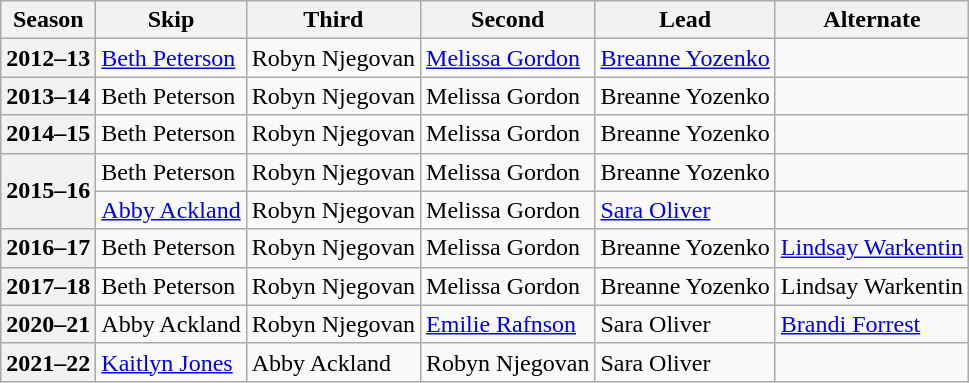<table class="wikitable">
<tr>
<th scope="col">Season</th>
<th scope="col">Skip</th>
<th scope="col">Third</th>
<th scope="col">Second</th>
<th scope="col">Lead</th>
<th scope="col">Alternate</th>
</tr>
<tr>
<th scope="row">2012–13</th>
<td><a href='#'>Beth Peterson</a></td>
<td>Robyn Njegovan</td>
<td><a href='#'>Melissa Gordon</a></td>
<td><a href='#'>Breanne Yozenko</a></td>
<td></td>
</tr>
<tr>
<th scope="row">2013–14</th>
<td>Beth Peterson</td>
<td>Robyn Njegovan</td>
<td>Melissa Gordon</td>
<td>Breanne Yozenko</td>
<td></td>
</tr>
<tr>
<th scope="row">2014–15</th>
<td>Beth Peterson</td>
<td>Robyn Njegovan</td>
<td>Melissa Gordon</td>
<td>Breanne Yozenko</td>
<td></td>
</tr>
<tr>
<th scope="row" rowspan=2>2015–16</th>
<td>Beth Peterson</td>
<td>Robyn Njegovan</td>
<td>Melissa Gordon</td>
<td>Breanne Yozenko</td>
<td></td>
</tr>
<tr>
<td><a href='#'>Abby Ackland</a></td>
<td>Robyn Njegovan</td>
<td>Melissa Gordon</td>
<td><a href='#'>Sara Oliver</a></td>
<td></td>
</tr>
<tr>
<th scope="row">2016–17</th>
<td>Beth Peterson</td>
<td>Robyn Njegovan</td>
<td>Melissa Gordon</td>
<td>Breanne Yozenko</td>
<td><a href='#'>Lindsay Warkentin</a></td>
</tr>
<tr>
<th scope="row">2017–18</th>
<td>Beth Peterson</td>
<td>Robyn Njegovan</td>
<td>Melissa Gordon</td>
<td>Breanne Yozenko</td>
<td>Lindsay Warkentin</td>
</tr>
<tr>
<th scope="row">2020–21</th>
<td>Abby Ackland</td>
<td>Robyn Njegovan</td>
<td><a href='#'>Emilie Rafnson</a></td>
<td>Sara Oliver</td>
<td><a href='#'>Brandi Forrest</a></td>
</tr>
<tr>
<th scope="row">2021–22</th>
<td><a href='#'>Kaitlyn Jones</a></td>
<td>Abby Ackland</td>
<td>Robyn Njegovan</td>
<td>Sara Oliver</td>
<td></td>
</tr>
</table>
